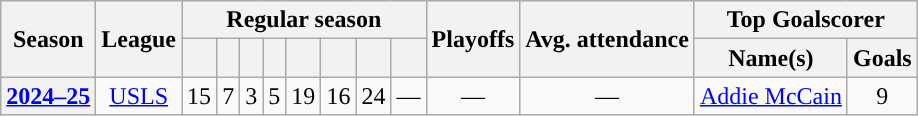<table class="wikitable" style="text-align: center;">
<tr>
<th rowspan=2>Season</th>
<th rowspan=2>League</th>
<th colspan=8>Regular season</th>
<th rowspan=2>Playoffs</th>
<th rowspan=2>Avg. attendance</th>
<th colspan=2>Top Goalscorer</th>
</tr>
<tr>
<th></th>
<th></th>
<th></th>
<th></th>
<th></th>
<th></th>
<th></th>
<th></th>
<th>Name(s)</th>
<th>Goals</th>
</tr>
<tr>
<th><a href='#'>2024–25</a></th>
<td><a href='#'>USLS</a></td>
<td>15</td>
<td>7</td>
<td>3</td>
<td>5</td>
<td>19</td>
<td>16</td>
<td>24</td>
<td>—</td>
<td>—</td>
<td>—</td>
<td> <a href='#'>Addie McCain</a></td>
<td>9</td>
</tr>
</table>
